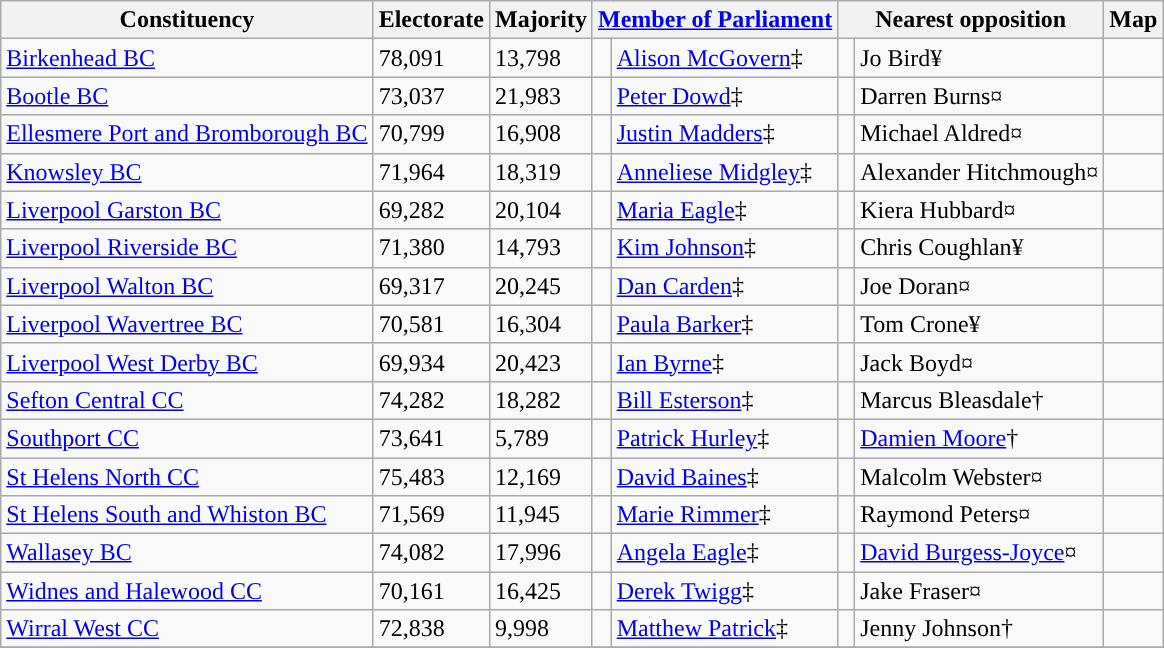<table class="wikitable sortable">
<tr>
<th rowspan="1">Constituency</th>
<th rowspan="1">Electorate</th>
<th rowspan="1">Majority</th>
<th class="unsortable" colspan="2"><a href='#'>Member of Parliament</a></th>
<th class="unsortable" colspan="2">Nearest opposition</th>
<th class="unsortable" rowspan="1">Map</th>
</tr>
<tr>
<td><a href='#'>Birkenhead BC</a></td>
<td>78,091</td>
<td>13,798</td>
<td style="color:inherit;background:"> </td>
<td><a href='#'>Alison McGovern</a>‡</td>
<td style="color:inherit;background:"> </td>
<td>Jo Bird¥</td>
<td></td>
</tr>
<tr>
<td><a href='#'>Bootle BC</a></td>
<td>73,037</td>
<td>21,983</td>
<td style="color:inherit;background:"> </td>
<td><a href='#'>Peter Dowd</a>‡</td>
<td style="color:inherit;background:"> </td>
<td>Darren Burns¤</td>
<td></td>
</tr>
<tr>
<td><a href='#'>Ellesmere Port and Bromborough BC</a></td>
<td>70,799</td>
<td>16,908</td>
<td style="color:inherit;background:"> </td>
<td><a href='#'>Justin Madders</a>‡</td>
<td style="color:inherit;background:"> </td>
<td>Michael Aldred¤</td>
<td></td>
</tr>
<tr>
<td><a href='#'>Knowsley BC</a></td>
<td>71,964</td>
<td>18,319</td>
<td style="color:inherit;background:"> </td>
<td><a href='#'>Anneliese Midgley</a>‡</td>
<td style="color:inherit;background:"> </td>
<td>Alexander Hitchmough¤</td>
<td></td>
</tr>
<tr>
<td><a href='#'>Liverpool Garston BC</a></td>
<td>69,282</td>
<td>20,104</td>
<td style="color:inherit;background:"> </td>
<td><a href='#'>Maria Eagle</a>‡</td>
<td style="color:inherit;background:"> </td>
<td>Kiera Hubbard¤</td>
<td></td>
</tr>
<tr>
<td><a href='#'>Liverpool Riverside BC</a></td>
<td>71,380</td>
<td>14,793</td>
<td style="color:inherit;background:"> </td>
<td><a href='#'>Kim Johnson</a>‡</td>
<td style="color:inherit;background:"> </td>
<td>Chris Coughlan¥</td>
<td></td>
</tr>
<tr>
<td><a href='#'>Liverpool Walton BC</a></td>
<td>69,317</td>
<td>20,245</td>
<td style="color:inherit;background:"> </td>
<td><a href='#'>Dan Carden</a>‡</td>
<td style="color:inherit;background:"> </td>
<td>Joe Doran¤</td>
<td></td>
</tr>
<tr>
<td><a href='#'>Liverpool Wavertree BC</a></td>
<td>70,581</td>
<td>16,304</td>
<td style="color:inherit;background:"> </td>
<td><a href='#'>Paula Barker</a>‡</td>
<td style="color:inherit;background:"> </td>
<td>Tom Crone¥</td>
<td></td>
</tr>
<tr>
<td><a href='#'>Liverpool West Derby BC</a></td>
<td>69,934</td>
<td>20,423</td>
<td style="color:inherit;background:"> </td>
<td><a href='#'>Ian Byrne</a>‡</td>
<td style="color:inherit;background:"> </td>
<td>Jack Boyd¤</td>
<td></td>
</tr>
<tr>
<td><a href='#'>Sefton Central CC</a></td>
<td>74,282</td>
<td>18,282</td>
<td style="color:inherit;background:"> </td>
<td><a href='#'>Bill Esterson</a>‡</td>
<td style="color:inherit;background:"> </td>
<td>Marcus Bleasdale†</td>
<td></td>
</tr>
<tr>
<td><a href='#'>Southport CC</a></td>
<td>73,641</td>
<td>5,789</td>
<td style="color:inherit;background:"> </td>
<td><a href='#'>Patrick Hurley</a>‡</td>
<td style="color:inherit;background:"> </td>
<td><a href='#'>Damien Moore</a>†</td>
<td></td>
</tr>
<tr>
<td><a href='#'>St Helens North CC</a></td>
<td>75,483</td>
<td>12,169</td>
<td style="color:inherit;background:"> </td>
<td><a href='#'>David Baines</a>‡</td>
<td style="color:inherit;background:"> </td>
<td>Malcolm Webster¤</td>
<td></td>
</tr>
<tr>
<td><a href='#'>St Helens South and Whiston BC</a></td>
<td>71,569</td>
<td>11,945</td>
<td style="color:inherit;background:"> </td>
<td><a href='#'>Marie Rimmer</a>‡</td>
<td style="color:inherit;background:"> </td>
<td>Raymond Peters¤</td>
<td></td>
</tr>
<tr>
<td><a href='#'>Wallasey BC</a></td>
<td>74,082</td>
<td>17,996</td>
<td style="color:inherit;background:"> </td>
<td><a href='#'>Angela Eagle</a>‡</td>
<td style="color:inherit;background:"> </td>
<td><a href='#'>David Burgess-Joyce</a>¤</td>
<td></td>
</tr>
<tr>
<td><a href='#'>Widnes and Halewood CC</a></td>
<td>70,161</td>
<td>16,425</td>
<td style="color:inherit;background:"> </td>
<td><a href='#'>Derek Twigg</a>‡</td>
<td style="color:inherit;background:"> </td>
<td>Jake Fraser¤</td>
<td></td>
</tr>
<tr>
<td><a href='#'>Wirral West CC</a></td>
<td>72,838</td>
<td>9,998</td>
<td style="color:inherit;background:"> </td>
<td><a href='#'>Matthew Patrick</a>‡</td>
<td style="color:inherit;background:"> </td>
<td>Jenny Johnson†</td>
<td></td>
</tr>
<tr>
</tr>
</table>
